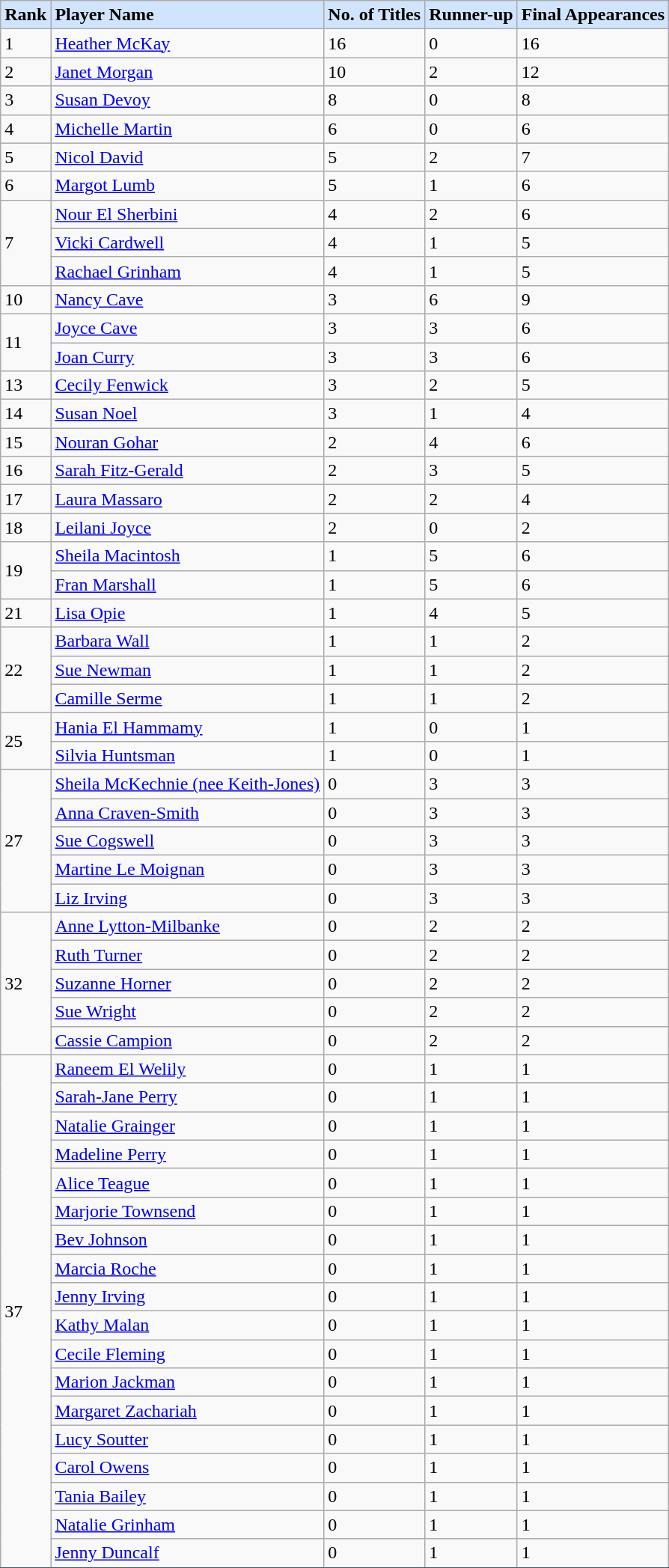<table class="sortable wikitable" style="border:#435877 solid 1px; border-collapse: collapse;">
<tr bgcolor="#d1e4fd">
<td><strong>Rank</strong></td>
<td><strong>Player Name</strong></td>
<td><strong>No. of Titles</strong></td>
<td><strong>Runner-up</strong></td>
<td><strong>Final Appearances</strong></td>
</tr>
<tr>
<td>1</td>
<td> <a href='#'>Heather McKay</a></td>
<td>16</td>
<td>0</td>
<td>16</td>
</tr>
<tr>
<td>2</td>
<td> <a href='#'>Janet Morgan</a></td>
<td>10</td>
<td>2</td>
<td>12</td>
</tr>
<tr>
<td>3</td>
<td> <a href='#'>Susan Devoy</a></td>
<td>8</td>
<td>0</td>
<td>8</td>
</tr>
<tr>
<td>4</td>
<td> <a href='#'>Michelle Martin</a></td>
<td>6</td>
<td>0</td>
<td>6</td>
</tr>
<tr>
<td>5</td>
<td> <a href='#'>Nicol David</a></td>
<td>5</td>
<td>2</td>
<td>7</td>
</tr>
<tr>
<td>6</td>
<td> <a href='#'>Margot Lumb</a></td>
<td>5</td>
<td>1</td>
<td>6</td>
</tr>
<tr>
<td rowspan=3>7</td>
<td> <a href='#'>Nour El Sherbini</a></td>
<td>4</td>
<td>2</td>
<td>6</td>
</tr>
<tr>
<td> <a href='#'>Vicki Cardwell</a></td>
<td>4</td>
<td>1</td>
<td>5</td>
</tr>
<tr>
<td> <a href='#'>Rachael Grinham</a></td>
<td>4</td>
<td>1</td>
<td>5</td>
</tr>
<tr>
<td>10</td>
<td> <a href='#'>Nancy Cave</a></td>
<td>3</td>
<td>6</td>
<td>9</td>
</tr>
<tr>
<td rowspan=2>11</td>
<td> <a href='#'>Joyce Cave</a></td>
<td>3</td>
<td>3</td>
<td>6</td>
</tr>
<tr>
<td> <a href='#'>Joan Curry</a></td>
<td>3</td>
<td>3</td>
<td>6</td>
</tr>
<tr>
<td>13</td>
<td> <a href='#'>Cecily Fenwick</a></td>
<td>3</td>
<td>2</td>
<td>5</td>
</tr>
<tr>
<td>14</td>
<td> <a href='#'>Susan Noel</a></td>
<td>3</td>
<td>1</td>
<td>4</td>
</tr>
<tr>
<td>15</td>
<td> <a href='#'>Nouran Gohar</a></td>
<td>2</td>
<td>4</td>
<td>6</td>
</tr>
<tr>
<td>16</td>
<td> <a href='#'>Sarah Fitz-Gerald</a></td>
<td>2</td>
<td>3</td>
<td>5</td>
</tr>
<tr>
<td>17</td>
<td> <a href='#'>Laura Massaro</a></td>
<td>2</td>
<td>2</td>
<td>4</td>
</tr>
<tr>
<td>18</td>
<td> <a href='#'>Leilani Joyce</a></td>
<td>2</td>
<td>0</td>
<td>2</td>
</tr>
<tr>
<td rowspan=2>19</td>
<td> <a href='#'>Sheila Macintosh</a></td>
<td>1</td>
<td>5</td>
<td>6</td>
</tr>
<tr>
<td> <a href='#'>Fran Marshall</a></td>
<td>1</td>
<td>5</td>
<td>6</td>
</tr>
<tr>
<td>21</td>
<td> <a href='#'>Lisa Opie</a></td>
<td>1</td>
<td>4</td>
<td>5</td>
</tr>
<tr>
<td rowspan=3>22</td>
<td> <a href='#'>Barbara Wall</a></td>
<td>1</td>
<td>1</td>
<td>2</td>
</tr>
<tr>
<td> <a href='#'>Sue Newman</a></td>
<td>1</td>
<td>1</td>
<td>2</td>
</tr>
<tr>
<td> <a href='#'>Camille Serme</a></td>
<td>1</td>
<td>1</td>
<td>2</td>
</tr>
<tr>
<td rowspan=2>25</td>
<td> <a href='#'>Hania El Hammamy</a></td>
<td>1</td>
<td>0</td>
<td>1</td>
</tr>
<tr>
<td> <a href='#'>Silvia Huntsman</a></td>
<td>1</td>
<td>0</td>
<td>1</td>
</tr>
<tr>
<td rowspan=5>27</td>
<td> <a href='#'>Sheila McKechnie (nee Keith-Jones)</a></td>
<td>0</td>
<td>3</td>
<td>3</td>
</tr>
<tr>
<td> <a href='#'>Anna Craven-Smith</a></td>
<td>0</td>
<td>3</td>
<td>3</td>
</tr>
<tr>
<td> <a href='#'>Sue Cogswell</a></td>
<td>0</td>
<td>3</td>
<td>3</td>
</tr>
<tr>
<td> <a href='#'>Martine Le Moignan</a></td>
<td>0</td>
<td>3</td>
<td>3</td>
</tr>
<tr>
<td> <a href='#'>Liz Irving</a></td>
<td>0</td>
<td>3</td>
<td>3</td>
</tr>
<tr>
<td rowspan=5>32</td>
<td> <a href='#'>Anne Lytton-Milbanke</a></td>
<td>0</td>
<td>2</td>
<td>2</td>
</tr>
<tr>
<td> <a href='#'>Ruth Turner</a></td>
<td>0</td>
<td>2</td>
<td>2</td>
</tr>
<tr>
<td> <a href='#'>Suzanne Horner</a></td>
<td>0</td>
<td>2</td>
<td>2</td>
</tr>
<tr>
<td> <a href='#'>Sue Wright</a></td>
<td>0</td>
<td>2</td>
<td>2</td>
</tr>
<tr>
<td> <a href='#'>Cassie Campion</a></td>
<td>0</td>
<td>2</td>
<td>2</td>
</tr>
<tr>
<td rowspan=18>37</td>
<td> <a href='#'>Raneem El Welily</a></td>
<td>0</td>
<td>1</td>
<td>1</td>
</tr>
<tr>
<td> <a href='#'>Sarah-Jane Perry</a></td>
<td>0</td>
<td>1</td>
<td>1</td>
</tr>
<tr>
<td> <a href='#'>Natalie Grainger</a></td>
<td>0</td>
<td>1</td>
<td>1</td>
</tr>
<tr>
<td> <a href='#'>Madeline Perry</a></td>
<td>0</td>
<td>1</td>
<td>1</td>
</tr>
<tr>
<td> <a href='#'>Alice Teague</a></td>
<td>0</td>
<td>1</td>
<td>1</td>
</tr>
<tr>
<td> <a href='#'>Marjorie Townsend</a></td>
<td>0</td>
<td>1</td>
<td>1</td>
</tr>
<tr>
<td> <a href='#'>Bev Johnson</a></td>
<td>0</td>
<td>1</td>
<td>1</td>
</tr>
<tr>
<td> <a href='#'>Marcia Roche</a></td>
<td>0</td>
<td>1</td>
<td>1</td>
</tr>
<tr>
<td> <a href='#'>Jenny Irving</a></td>
<td>0</td>
<td>1</td>
<td>1</td>
</tr>
<tr>
<td> <a href='#'>Kathy Malan</a></td>
<td>0</td>
<td>1</td>
<td>1</td>
</tr>
<tr>
<td> <a href='#'>Cecile Fleming</a></td>
<td>0</td>
<td>1</td>
<td>1</td>
</tr>
<tr>
<td> <a href='#'>Marion Jackman</a></td>
<td>0</td>
<td>1</td>
<td>1</td>
</tr>
<tr>
<td> <a href='#'>Margaret Zachariah</a></td>
<td>0</td>
<td>1</td>
<td>1</td>
</tr>
<tr>
<td> <a href='#'>Lucy Soutter</a></td>
<td>0</td>
<td>1</td>
<td>1</td>
</tr>
<tr>
<td> <a href='#'>Carol Owens</a></td>
<td>0</td>
<td>1</td>
<td>1</td>
</tr>
<tr>
<td> <a href='#'>Tania Bailey</a></td>
<td>0</td>
<td>1</td>
<td>1</td>
</tr>
<tr>
<td> <a href='#'>Natalie Grinham</a></td>
<td>0</td>
<td>1</td>
<td>1</td>
</tr>
<tr>
<td> <a href='#'>Jenny Duncalf</a></td>
<td>0</td>
<td>1</td>
<td>1</td>
</tr>
<tr>
</tr>
</table>
